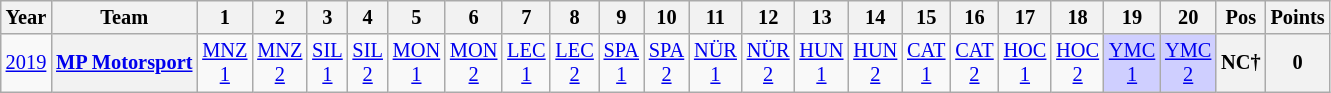<table class="wikitable" style="text-align:center; font-size:85%">
<tr>
<th>Year</th>
<th>Team</th>
<th>1</th>
<th>2</th>
<th>3</th>
<th>4</th>
<th>5</th>
<th>6</th>
<th>7</th>
<th>8</th>
<th>9</th>
<th>10</th>
<th>11</th>
<th>12</th>
<th>13</th>
<th>14</th>
<th>15</th>
<th>16</th>
<th>17</th>
<th>18</th>
<th>19</th>
<th>20</th>
<th>Pos</th>
<th>Points</th>
</tr>
<tr>
<td><a href='#'>2019</a></td>
<th nowrap><a href='#'>MP Motorsport</a></th>
<td style="background:#;"><a href='#'>MNZ<br>1</a><br></td>
<td style="background:#;"><a href='#'>MNZ<br>2</a><br></td>
<td style="background:#"><a href='#'>SIL<br>1</a><br></td>
<td style="background:#;"><a href='#'>SIL<br>2</a><br></td>
<td style="background:#"><a href='#'>MON<br>1</a><br></td>
<td style="background:#;"><a href='#'>MON<br>2</a><br></td>
<td style="background:#;"><a href='#'>LEC<br>1</a><br></td>
<td style="background:#;"><a href='#'>LEC<br>2</a><br></td>
<td style="background:#;"><a href='#'>SPA<br>1</a><br></td>
<td style="background:#;"><a href='#'>SPA<br>2</a><br></td>
<td style="background:#;"><a href='#'>NÜR<br>1</a><br></td>
<td style="background:#;"><a href='#'>NÜR<br>2</a><br></td>
<td style="background:#;"><a href='#'>HUN<br>1</a><br></td>
<td style="background:#;"><a href='#'>HUN<br>2</a><br></td>
<td style="background:#;"><a href='#'>CAT<br>1</a><br></td>
<td style="background:#;"><a href='#'>CAT<br>2</a><br></td>
<td style="background:#;"><a href='#'>HOC<br>1</a><br></td>
<td style="background:#;"><a href='#'>HOC<br>2</a><br></td>
<td style="background:#cfcfff;"><a href='#'>YMC<br>1</a><br></td>
<td style="background:#cfcfff;"><a href='#'>YMC<br>2</a><br></td>
<th>NC†</th>
<th>0</th>
</tr>
</table>
